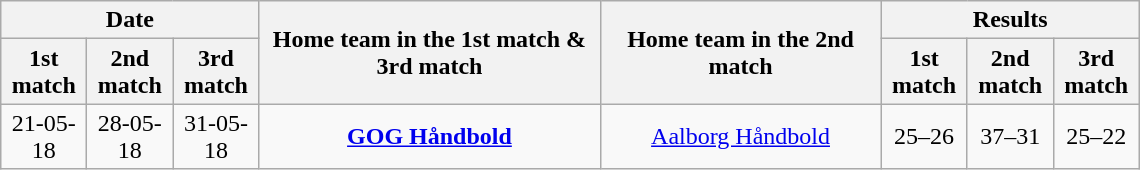<table class="wikitable" style="text-align:center; margin-left:1em;">
<tr>
<th colspan="3">Date</th>
<th rowspan="2" style="width:220px;">Home team in the 1st match & 3rd match</th>
<th rowspan="2" style="width:180px;">Home team in the 2nd match</th>
<th colspan="3">Results</th>
</tr>
<tr>
<th style="width:50px;">1st match</th>
<th style="width:50px;">2nd match</th>
<th style="width:50px;">3rd match</th>
<th style="width:50px;">1st match</th>
<th style="width:50px;">2nd match</th>
<th style="width:50px;">3rd match</th>
</tr>
<tr>
<td>21-05-18</td>
<td>28-05-18</td>
<td>31-05-18</td>
<td><strong><a href='#'>GOG Håndbold</a></strong></td>
<td><a href='#'>Aalborg Håndbold</a></td>
<td>25–26</td>
<td>37–31</td>
<td>25–22</td>
</tr>
</table>
